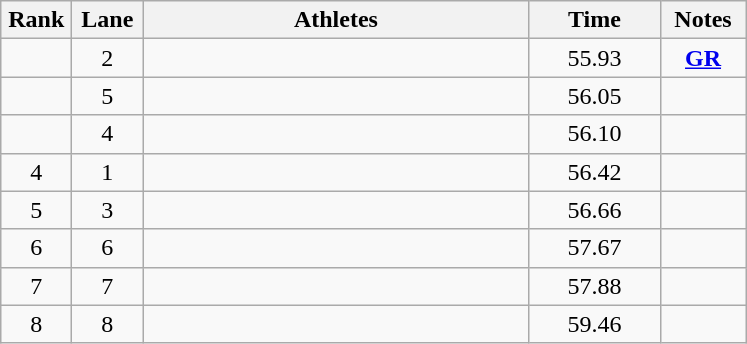<table class="wikitable sortable" style="text-align:center;">
<tr>
<th width=40>Rank</th>
<th width=40>Lane</th>
<th width=250>Athletes</th>
<th width=80>Time</th>
<th width=50>Notes</th>
</tr>
<tr>
<td></td>
<td>2</td>
<td align=left></td>
<td>55.93</td>
<td><strong><a href='#'>GR</a></strong></td>
</tr>
<tr>
<td></td>
<td>5</td>
<td align=left></td>
<td>56.05</td>
<td></td>
</tr>
<tr>
<td></td>
<td>4</td>
<td align=left></td>
<td>56.10</td>
<td></td>
</tr>
<tr>
<td>4</td>
<td>1</td>
<td align=left></td>
<td>56.42</td>
<td></td>
</tr>
<tr>
<td>5</td>
<td>3</td>
<td align=left></td>
<td>56.66</td>
<td></td>
</tr>
<tr>
<td>6</td>
<td>6</td>
<td align=left></td>
<td>57.67</td>
<td></td>
</tr>
<tr>
<td>7</td>
<td>7</td>
<td align=left></td>
<td>57.88</td>
<td></td>
</tr>
<tr>
<td>8</td>
<td>8</td>
<td align=left></td>
<td>59.46</td>
<td></td>
</tr>
</table>
